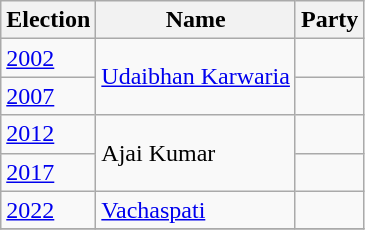<table class="wikitable sortable">
<tr>
<th>Election</th>
<th>Name</th>
<th colspan=2>Party</th>
</tr>
<tr>
<td><a href='#'>2002</a></td>
<td rowspan=2><a href='#'>Udaibhan Karwaria</a></td>
<td></td>
</tr>
<tr>
<td><a href='#'>2007</a></td>
</tr>
<tr>
<td><a href='#'>2012</a></td>
<td rowspan=2>Ajai Kumar</td>
<td></td>
</tr>
<tr>
<td><a href='#'>2017</a></td>
<td></td>
</tr>
<tr>
<td><a href='#'>2022</a></td>
<td><a href='#'>Vachaspati</a></td>
<td></td>
</tr>
<tr>
</tr>
</table>
